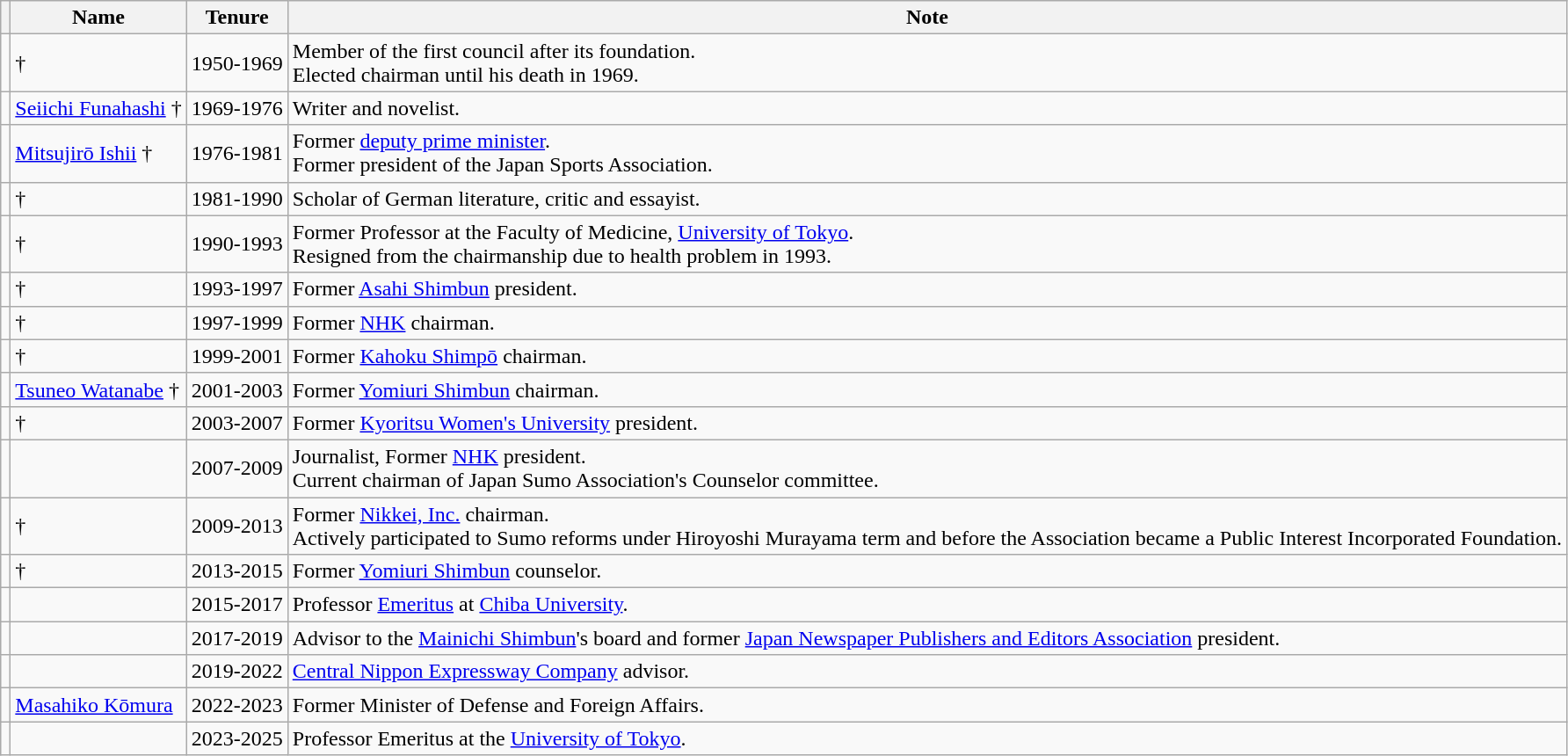<table class="wikitable">
<tr>
<th></th>
<th>Name</th>
<th>Tenure</th>
<th>Note</th>
</tr>
<tr>
<td></td>
<td> †</td>
<td>1950-1969</td>
<td>Member of the first council after its foundation.<br>Elected chairman until his death in 1969.</td>
</tr>
<tr>
<td></td>
<td><a href='#'>Seiichi Funahashi</a> †</td>
<td>1969-1976</td>
<td>Writer and novelist.</td>
</tr>
<tr>
<td></td>
<td><a href='#'>Mitsujirō Ishii</a> †</td>
<td>1976-1981</td>
<td>Former <a href='#'>deputy prime minister</a>.<br>Former president of the Japan Sports Association.</td>
</tr>
<tr>
<td></td>
<td> †</td>
<td>1981-1990</td>
<td>Scholar of German literature, critic and essayist.</td>
</tr>
<tr>
<td></td>
<td> †</td>
<td>1990-1993</td>
<td>Former Professor at the Faculty of Medicine, <a href='#'>University of Tokyo</a>.<br>Resigned from the chairmanship due to health problem in 1993.</td>
</tr>
<tr>
<td></td>
<td> †</td>
<td>1993-1997</td>
<td>Former <a href='#'>Asahi Shimbun</a> president.</td>
</tr>
<tr>
<td></td>
<td> †</td>
<td>1997-1999</td>
<td>Former <a href='#'>NHK</a> chairman.</td>
</tr>
<tr>
<td></td>
<td> †</td>
<td>1999-2001</td>
<td>Former <a href='#'>Kahoku Shimpō</a> chairman.</td>
</tr>
<tr>
<td></td>
<td><a href='#'>Tsuneo Watanabe</a> †</td>
<td>2001-2003</td>
<td>Former <a href='#'>Yomiuri Shimbun</a> chairman.</td>
</tr>
<tr>
<td></td>
<td> †</td>
<td>2003-2007</td>
<td>Former <a href='#'>Kyoritsu Women's University</a> president.</td>
</tr>
<tr>
<td></td>
<td></td>
<td>2007-2009</td>
<td>Journalist, Former <a href='#'>NHK</a> president.<br>Current chairman of Japan Sumo Association's Counselor committee.</td>
</tr>
<tr>
<td></td>
<td> †</td>
<td>2009-2013</td>
<td>Former <a href='#'>Nikkei, Inc.</a> chairman. <br>Actively participated to Sumo reforms under Hiroyoshi Murayama term and before the Association became a Public Interest Incorporated Foundation.</td>
</tr>
<tr>
<td></td>
<td> †</td>
<td>2013-2015</td>
<td>Former <a href='#'>Yomiuri Shimbun</a> counselor.</td>
</tr>
<tr>
<td></td>
<td></td>
<td>2015-2017</td>
<td>Professor <a href='#'>Emeritus</a> at <a href='#'>Chiba University</a>.</td>
</tr>
<tr>
<td></td>
<td></td>
<td>2017-2019</td>
<td>Advisor to the <a href='#'>Mainichi Shimbun</a>'s board and former <a href='#'>Japan Newspaper Publishers and Editors Association</a> president.</td>
</tr>
<tr>
<td></td>
<td></td>
<td>2019-2022</td>
<td><a href='#'>Central Nippon Expressway Company</a> advisor.</td>
</tr>
<tr>
<td></td>
<td><a href='#'>Masahiko Kōmura</a></td>
<td>2022-2023</td>
<td>Former Minister of Defense and Foreign Affairs.</td>
</tr>
<tr>
<td></td>
<td></td>
<td>2023-2025</td>
<td>Professor Emeritus at the <a href='#'>University of Tokyo</a>.</td>
</tr>
</table>
